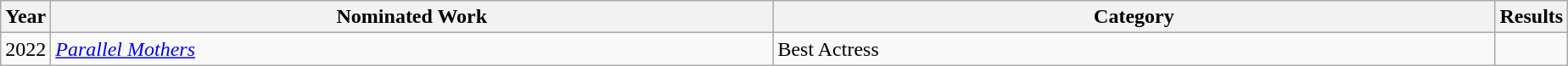<table class="wikitable">
<tr>
<th scope="col" style="width":1em;">Year</th>
<th scope="col" style="width:35em;">Nominated Work</th>
<th scope="col" style="width:35em;">Category</th>
<th scope="col" style="width:1em;">Results</th>
</tr>
<tr>
<td>2022</td>
<td><em><a href='#'>Parallel Mothers</a></em></td>
<td>Best Actress</td>
<td></td>
</tr>
</table>
